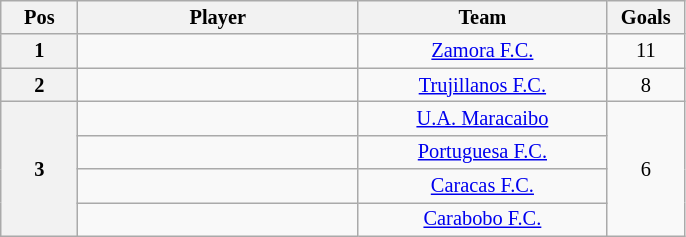<table class="wikitable" style="font-size:85%; text-align:center;">
<tr>
<th width="45">Pos</th>
<th width="180">Player</th>
<th width="160">Team</th>
<th width="45">Goals</th>
</tr>
<tr>
<th>1</th>
<td align=left></td>
<td><a href='#'>Zamora F.C.</a></td>
<td>11</td>
</tr>
<tr>
<th>2</th>
<td align=left></td>
<td><a href='#'>Trujillanos F.C.</a></td>
<td>8</td>
</tr>
<tr>
<th rowspan=4>3</th>
<td align=left></td>
<td><a href='#'>U.A. Maracaibo</a></td>
<td rowspan=4>6</td>
</tr>
<tr>
<td align=left></td>
<td><a href='#'>Portuguesa F.C.</a></td>
</tr>
<tr>
<td align=left></td>
<td><a href='#'>Caracas F.C.</a></td>
</tr>
<tr>
<td align=left></td>
<td><a href='#'>Carabobo F.C.</a></td>
</tr>
</table>
